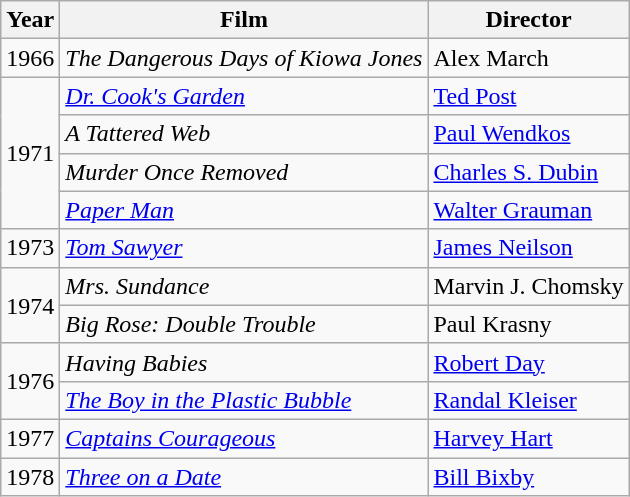<table class="wikitable">
<tr>
<th>Year</th>
<th>Film</th>
<th>Director</th>
</tr>
<tr>
<td>1966</td>
<td><em>The Dangerous Days of Kiowa Jones</em></td>
<td>Alex March</td>
</tr>
<tr>
<td rowspan=4>1971</td>
<td><em><a href='#'>Dr. Cook's Garden</a></em></td>
<td><a href='#'>Ted Post</a></td>
</tr>
<tr>
<td><em>A Tattered Web</em></td>
<td><a href='#'>Paul Wendkos</a></td>
</tr>
<tr>
<td><em>Murder Once Removed</em></td>
<td><a href='#'>Charles S. Dubin</a></td>
</tr>
<tr>
<td><em><a href='#'>Paper Man</a></em></td>
<td><a href='#'>Walter Grauman</a></td>
</tr>
<tr>
<td>1973</td>
<td><em><a href='#'>Tom Sawyer</a></em></td>
<td><a href='#'>James Neilson</a></td>
</tr>
<tr>
<td rowspan=2>1974</td>
<td><em>Mrs. Sundance</em></td>
<td>Marvin J. Chomsky</td>
</tr>
<tr>
<td><em>Big Rose: Double Trouble</em></td>
<td>Paul Krasny</td>
</tr>
<tr>
<td rowspan=2>1976</td>
<td><em>Having Babies</em></td>
<td><a href='#'>Robert Day</a></td>
</tr>
<tr>
<td><em><a href='#'>The Boy in the Plastic Bubble</a></em></td>
<td><a href='#'>Randal Kleiser</a></td>
</tr>
<tr>
<td>1977</td>
<td><em><a href='#'>Captains Courageous</a></em></td>
<td><a href='#'>Harvey Hart</a></td>
</tr>
<tr>
<td>1978</td>
<td><em><a href='#'>Three on a Date</a></em></td>
<td><a href='#'>Bill Bixby</a></td>
</tr>
</table>
